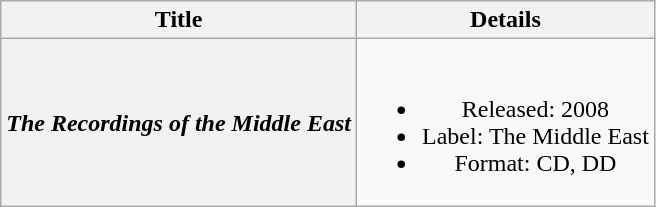<table class="wikitable plainrowheaders" style="text-align:center;" border="1">
<tr>
<th>Title</th>
<th>Details</th>
</tr>
<tr>
<th scope="row"><em>The Recordings of the Middle East</em></th>
<td><br><ul><li>Released: 2008</li><li>Label: The Middle East</li><li>Format: CD, DD</li></ul></td>
</tr>
</table>
